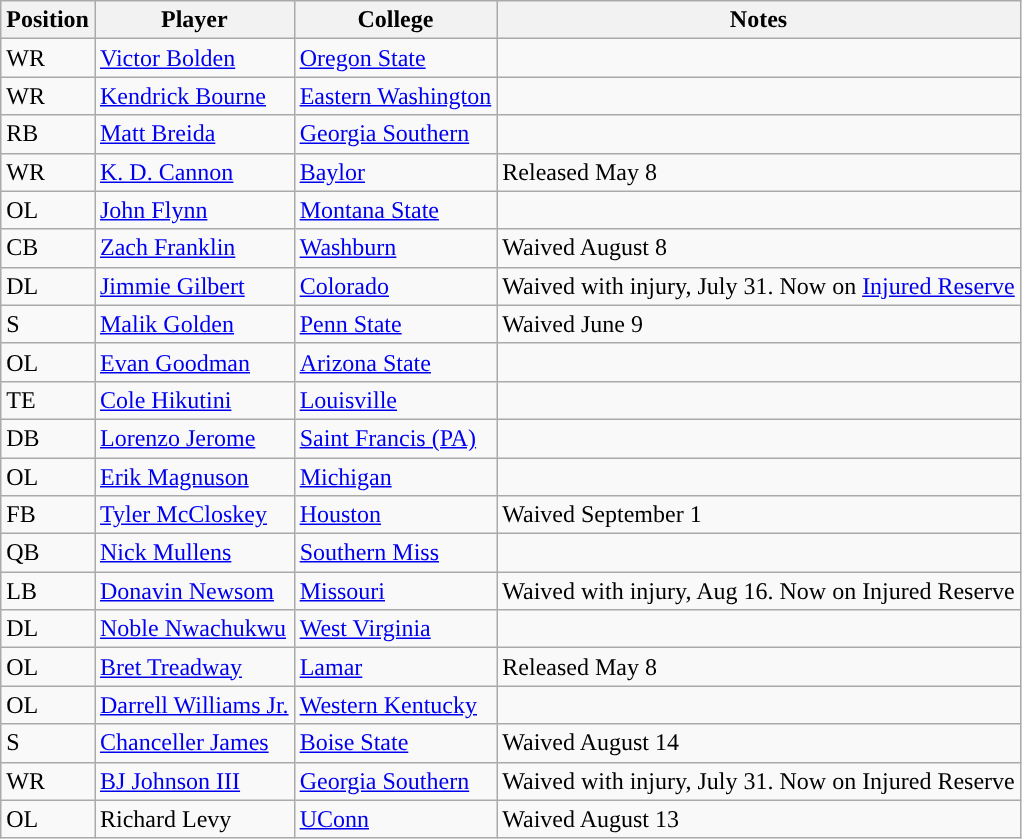<table class="wikitable sortable">
<tr>
<th>Position</th>
<th>Player</th>
<th>College</th>
<th>Notes</th>
</tr>
<tr>
<td>WR</td>
<td><a href='#'>Victor Bolden</a></td>
<td><a href='#'>Oregon State</a></td>
<td></td>
</tr>
<tr>
<td>WR</td>
<td><a href='#'>Kendrick Bourne</a></td>
<td><a href='#'>Eastern Washington</a></td>
<td></td>
</tr>
<tr>
<td>RB</td>
<td><a href='#'>Matt Breida</a></td>
<td><a href='#'>Georgia Southern</a></td>
<td></td>
</tr>
<tr>
<td>WR</td>
<td><a href='#'>K. D. Cannon</a></td>
<td><a href='#'>Baylor</a></td>
<td>Released May 8</td>
</tr>
<tr>
<td>OL</td>
<td><a href='#'>John Flynn</a></td>
<td><a href='#'>Montana State</a></td>
<td></td>
</tr>
<tr>
<td>CB</td>
<td><a href='#'>Zach Franklin</a></td>
<td><a href='#'>Washburn</a></td>
<td>Waived August 8</td>
</tr>
<tr>
<td>DL</td>
<td><a href='#'>Jimmie Gilbert</a></td>
<td><a href='#'>Colorado</a></td>
<td>Waived with injury, July 31. Now on <a href='#'>Injured Reserve</a></td>
</tr>
<tr>
<td>S</td>
<td><a href='#'>Malik Golden</a></td>
<td><a href='#'>Penn State</a></td>
<td>Waived June 9</td>
</tr>
<tr>
<td>OL</td>
<td><a href='#'>Evan Goodman</a></td>
<td><a href='#'>Arizona State</a></td>
<td></td>
</tr>
<tr>
<td>TE</td>
<td><a href='#'>Cole Hikutini</a></td>
<td><a href='#'>Louisville</a></td>
<td></td>
</tr>
<tr>
<td>DB</td>
<td><a href='#'>Lorenzo Jerome</a></td>
<td><a href='#'>Saint Francis (PA)</a></td>
<td></td>
</tr>
<tr>
<td>OL</td>
<td><a href='#'>Erik Magnuson</a></td>
<td><a href='#'>Michigan</a></td>
<td></td>
</tr>
<tr>
<td>FB</td>
<td><a href='#'>Tyler McCloskey</a></td>
<td><a href='#'>Houston</a></td>
<td>Waived September 1</td>
</tr>
<tr>
<td>QB</td>
<td><a href='#'>Nick Mullens</a></td>
<td><a href='#'>Southern Miss</a></td>
<td></td>
</tr>
<tr>
<td>LB</td>
<td><a href='#'>Donavin Newsom</a></td>
<td><a href='#'>Missouri</a></td>
<td>Waived with injury, Aug 16. Now on Injured Reserve</td>
</tr>
<tr>
<td>DL</td>
<td><a href='#'>Noble Nwachukwu</a></td>
<td><a href='#'>West Virginia</a></td>
<td></td>
</tr>
<tr>
<td>OL</td>
<td><a href='#'>Bret Treadway</a></td>
<td><a href='#'>Lamar</a></td>
<td>Released May 8</td>
</tr>
<tr>
<td>OL</td>
<td><a href='#'>Darrell Williams Jr.</a></td>
<td><a href='#'>Western Kentucky</a></td>
<td></td>
</tr>
<tr>
<td>S</td>
<td><a href='#'>Chanceller James</a></td>
<td><a href='#'>Boise State</a></td>
<td>Waived August 14</td>
</tr>
<tr>
<td>WR</td>
<td><a href='#'>BJ Johnson III</a></td>
<td><a href='#'>Georgia Southern</a></td>
<td>Waived with injury, July 31. Now on Injured Reserve</td>
</tr>
<tr>
<td>OL</td>
<td>Richard Levy</td>
<td><a href='#'>UConn</a></td>
<td>Waived August 13</td>
</tr>
</table>
